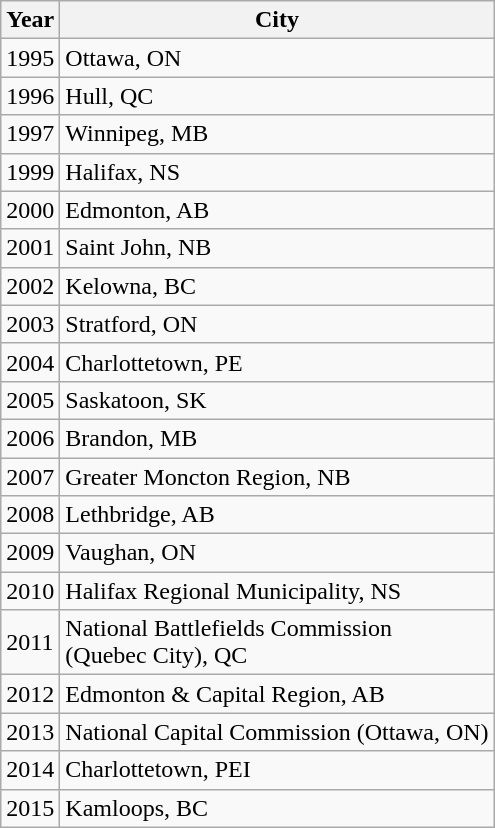<table class="wikitable" border="1">
<tr>
<th>Year</th>
<th>City</th>
</tr>
<tr>
<td>1995</td>
<td>Ottawa, ON</td>
</tr>
<tr>
<td>1996</td>
<td>Hull, QC</td>
</tr>
<tr>
<td>1997</td>
<td>Winnipeg, MB</td>
</tr>
<tr>
<td>1999</td>
<td>Halifax, NS</td>
</tr>
<tr>
<td>2000</td>
<td>Edmonton, AB</td>
</tr>
<tr>
<td>2001</td>
<td>Saint John, NB</td>
</tr>
<tr>
<td>2002</td>
<td>Kelowna, BC</td>
</tr>
<tr>
<td>2003</td>
<td>Stratford, ON</td>
</tr>
<tr>
<td>2004</td>
<td>Charlottetown, PE</td>
</tr>
<tr>
<td>2005</td>
<td>Saskatoon, SK</td>
</tr>
<tr>
<td>2006</td>
<td>Brandon, MB</td>
</tr>
<tr>
<td>2007</td>
<td>Greater Moncton Region, NB</td>
</tr>
<tr>
<td>2008</td>
<td>Lethbridge, AB</td>
</tr>
<tr>
<td>2009</td>
<td>Vaughan, ON</td>
</tr>
<tr>
<td>2010</td>
<td>Halifax Regional Municipality, NS</td>
</tr>
<tr>
<td>2011</td>
<td>National Battlefields Commission<br>(Quebec City), QC</td>
</tr>
<tr>
<td>2012</td>
<td>Edmonton & Capital Region, AB</td>
</tr>
<tr>
<td>2013</td>
<td>National Capital Commission (Ottawa, ON)</td>
</tr>
<tr>
<td>2014</td>
<td>Charlottetown, PEI</td>
</tr>
<tr>
<td>2015</td>
<td>Kamloops, BC</td>
</tr>
</table>
